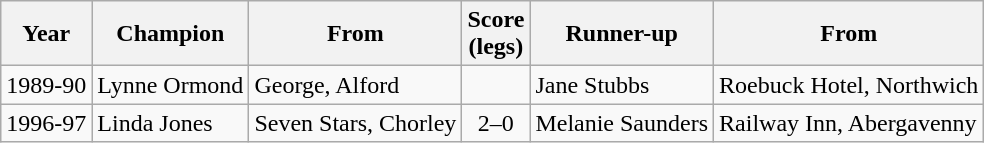<table class="wikitable">
<tr>
<th>Year</th>
<th>Champion</th>
<th>From</th>
<th>Score<br>(legs)</th>
<th>Runner-up</th>
<th>From</th>
</tr>
<tr>
<td>1989-90</td>
<td> Lynne Ormond</td>
<td>George, Alford</td>
<td style="text-align: center;"></td>
<td> Jane Stubbs</td>
<td>Roebuck Hotel, Northwich</td>
</tr>
<tr>
<td>1996-97</td>
<td> Linda Jones</td>
<td>Seven Stars, Chorley</td>
<td style="text-align: center;">2–0</td>
<td> Melanie Saunders</td>
<td>Railway Inn, Abergavenny</td>
</tr>
</table>
